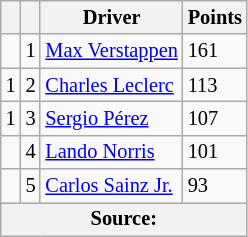<table class="wikitable" style="font-size: 85%;">
<tr>
<th scope="col"></th>
<th scope="col"></th>
<th scope="col">Driver</th>
<th scope="col">Points</th>
</tr>
<tr>
<td align="left"></td>
<td align="center">1</td>
<td> <a href='#'>Max Verstappen</a></td>
<td align="left">161</td>
</tr>
<tr>
<td align="left"> 1</td>
<td align="center">2</td>
<td> <a href='#'>Charles Leclerc</a></td>
<td align="left">113</td>
</tr>
<tr>
<td align="left"> 1</td>
<td align="center">3</td>
<td> <a href='#'>Sergio Pérez</a></td>
<td align="left">107</td>
</tr>
<tr>
<td align="left"></td>
<td align="center">4</td>
<td> <a href='#'>Lando Norris</a></td>
<td align="left">101</td>
</tr>
<tr>
<td align="left"></td>
<td align="center">5</td>
<td> <a href='#'>Carlos Sainz Jr.</a></td>
<td align="left">93</td>
</tr>
<tr>
<th colspan=4>Source:</th>
</tr>
</table>
